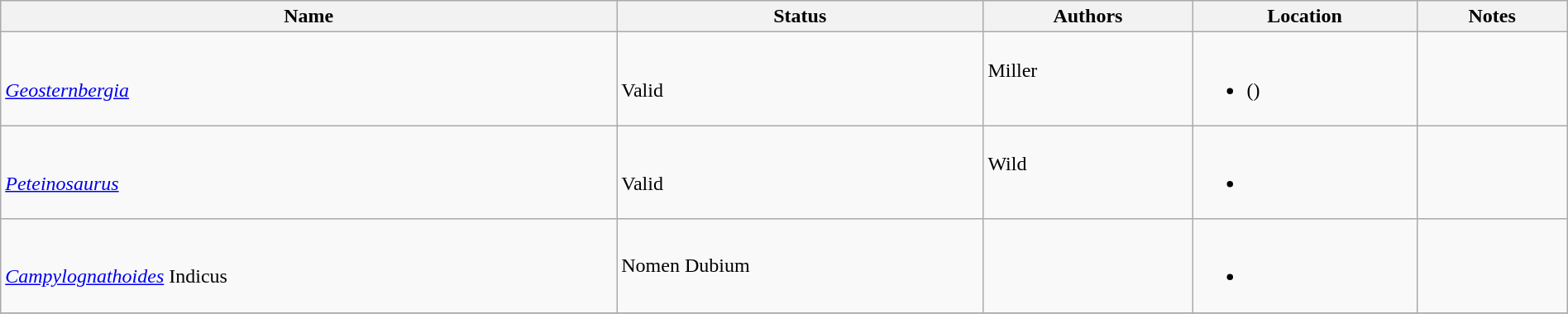<table class="wikitable sortable" align="center" width="100%">
<tr>
<th>Name</th>
<th>Status</th>
<th colspan="2">Authors</th>
<th>Location</th>
<th>Notes</th>
</tr>
<tr>
<td><br><em><a href='#'>Geosternbergia</a></em></td>
<td><br>Valid</td>
<td style="border-right:0px" valign="top"><br>Miller</td>
<td style="border-left:0px" valign="top"></td>
<td><br><ul><li> ()</li></ul></td>
<td></td>
</tr>
<tr>
<td><br><em><a href='#'>Peteinosaurus</a></em></td>
<td><br>Valid</td>
<td style="border-right:0px" valign="top"><br>Wild</td>
<td style="border-left:0px" valign="top"></td>
<td><br><ul><li></li></ul></td>
<td></td>
</tr>
<tr>
<td><br><em><a href='#'>Campylognathoides</a></em> Indicus</td>
<td>Nomen Dubium</td>
<td style="border-right:0px" valign="top"></td>
<td style="border-left:0px" valign="top"></td>
<td><br><ul><li></li></ul></td>
<td></td>
</tr>
<tr>
</tr>
</table>
